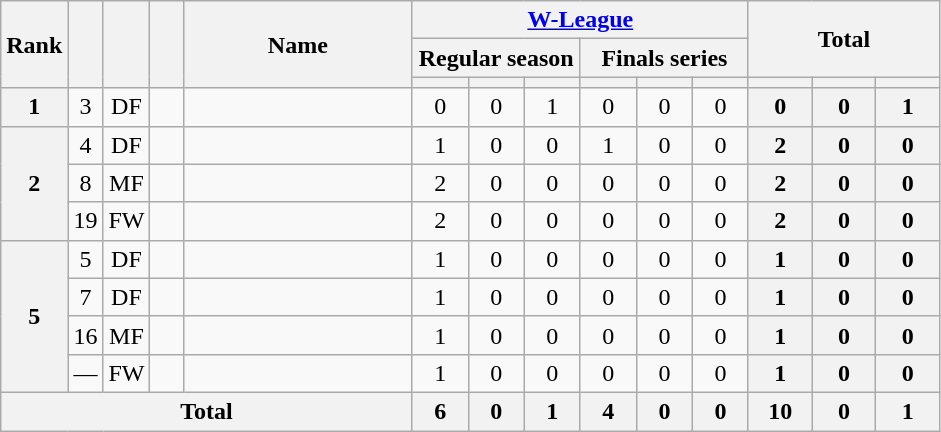<table class="wikitable sortable" style="text-align:center;">
<tr>
<th rowspan="3" width="15">Rank</th>
<th rowspan="3" width="15"></th>
<th rowspan="3" width="15"></th>
<th rowspan="3" width="15"></th>
<th rowspan="3" width="145">Name</th>
<th colspan="6" width="120"><a href='#'>W-League</a></th>
<th colspan="3" rowspan="2" width="120">Total</th>
</tr>
<tr>
<th colspan="3">Regular season</th>
<th colspan="3">Finals series</th>
</tr>
<tr>
<th style="width:30px"></th>
<th style="width:30px"></th>
<th style="width:30px"></th>
<th style="width:30px"></th>
<th style="width:30px"></th>
<th style="width:30px"></th>
<th style="width:30px"></th>
<th style="width:30px"></th>
<th style="width:30px"></th>
</tr>
<tr>
<th>1</th>
<td>3</td>
<td>DF</td>
<td></td>
<td align="left"><br></td>
<td>0</td>
<td>0</td>
<td>1<br></td>
<td>0</td>
<td>0</td>
<td>0<br></td>
<th>0</th>
<th>0</th>
<th>1</th>
</tr>
<tr>
<th rowspan="3">2</th>
<td>4</td>
<td>DF</td>
<td></td>
<td align="left"><br></td>
<td>1</td>
<td>0</td>
<td>0<br></td>
<td>1</td>
<td>0</td>
<td>0<br></td>
<th>2</th>
<th>0</th>
<th>0</th>
</tr>
<tr>
<td>8</td>
<td>MF</td>
<td></td>
<td align="left"><br></td>
<td>2</td>
<td>0</td>
<td>0<br></td>
<td>0</td>
<td>0</td>
<td>0<br></td>
<th>2</th>
<th>0</th>
<th>0</th>
</tr>
<tr>
<td>19</td>
<td>FW</td>
<td></td>
<td align="left"><br></td>
<td>2</td>
<td>0</td>
<td>0<br></td>
<td>0</td>
<td>0</td>
<td>0<br></td>
<th>2</th>
<th>0</th>
<th>0</th>
</tr>
<tr>
<th rowspan="4">5</th>
<td>5</td>
<td>DF</td>
<td></td>
<td align="left"><br></td>
<td>1</td>
<td>0</td>
<td>0<br></td>
<td>0</td>
<td>0</td>
<td>0<br></td>
<th>1</th>
<th>0</th>
<th>0</th>
</tr>
<tr>
<td>7</td>
<td>DF</td>
<td></td>
<td align="left"><br></td>
<td>1</td>
<td>0</td>
<td>0<br></td>
<td>0</td>
<td>0</td>
<td>0<br></td>
<th>1</th>
<th>0</th>
<th>0</th>
</tr>
<tr>
<td>16</td>
<td>MF</td>
<td></td>
<td align="left"><br></td>
<td>1</td>
<td>0</td>
<td>0<br></td>
<td>0</td>
<td>0</td>
<td>0<br></td>
<th>1</th>
<th>0</th>
<th>0</th>
</tr>
<tr>
<td>—</td>
<td>FW</td>
<td></td>
<td align="left"><br></td>
<td>1</td>
<td>0</td>
<td>0<br></td>
<td>0</td>
<td>0</td>
<td>0<br></td>
<th>1</th>
<th>0</th>
<th>0</th>
</tr>
<tr>
<th colspan="5">Total<br></th>
<th>6</th>
<th>0</th>
<th>1<br></th>
<th>4</th>
<th>0</th>
<th>0<br></th>
<th>10</th>
<th>0</th>
<th>1</th>
</tr>
</table>
